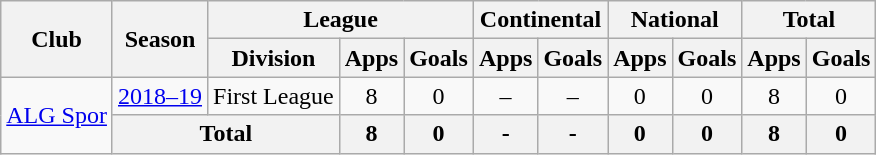<table class="wikitable" style="text-align: center;">
<tr>
<th rowspan=2>Club</th>
<th rowspan=2>Season</th>
<th colspan=3>League</th>
<th colspan=2>Continental</th>
<th colspan=2>National</th>
<th colspan=2>Total</th>
</tr>
<tr>
<th>Division</th>
<th>Apps</th>
<th>Goals</th>
<th>Apps</th>
<th>Goals</th>
<th>Apps</th>
<th>Goals</th>
<th>Apps</th>
<th>Goals</th>
</tr>
<tr>
<td rowspan=2><a href='#'>ALG Spor</a></td>
<td><a href='#'>2018–19</a></td>
<td>First League</td>
<td>8</td>
<td>0</td>
<td>–</td>
<td>–</td>
<td>0</td>
<td>0</td>
<td>8</td>
<td>0</td>
</tr>
<tr>
<th colspan=2>Total</th>
<th>8</th>
<th>0</th>
<th>-</th>
<th>-</th>
<th>0</th>
<th>0</th>
<th>8</th>
<th>0</th>
</tr>
</table>
